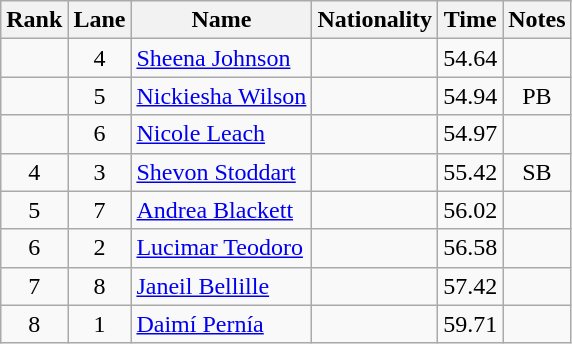<table class="wikitable sortable" style="text-align:center">
<tr>
<th>Rank</th>
<th>Lane</th>
<th>Name</th>
<th>Nationality</th>
<th>Time</th>
<th>Notes</th>
</tr>
<tr>
<td></td>
<td>4</td>
<td align=left><a href='#'>Sheena Johnson</a></td>
<td align=left></td>
<td>54.64</td>
<td></td>
</tr>
<tr>
<td></td>
<td>5</td>
<td align=left><a href='#'>Nickiesha Wilson</a></td>
<td align=left></td>
<td>54.94</td>
<td>PB</td>
</tr>
<tr>
<td></td>
<td>6</td>
<td align=left><a href='#'>Nicole Leach</a></td>
<td align=left></td>
<td>54.97</td>
<td></td>
</tr>
<tr>
<td>4</td>
<td>3</td>
<td align=left><a href='#'>Shevon Stoddart</a></td>
<td align=left></td>
<td>55.42</td>
<td>SB</td>
</tr>
<tr>
<td>5</td>
<td>7</td>
<td align=left><a href='#'>Andrea Blackett</a></td>
<td align=left></td>
<td>56.02</td>
<td></td>
</tr>
<tr>
<td>6</td>
<td>2</td>
<td align=left><a href='#'>Lucimar Teodoro</a></td>
<td align=left></td>
<td>56.58</td>
<td></td>
</tr>
<tr>
<td>7</td>
<td>8</td>
<td align=left><a href='#'>Janeil Bellille</a></td>
<td align=left></td>
<td>57.42</td>
<td></td>
</tr>
<tr>
<td>8</td>
<td>1</td>
<td align=left><a href='#'>Daimí Pernía</a></td>
<td align=left></td>
<td>59.71</td>
<td></td>
</tr>
</table>
